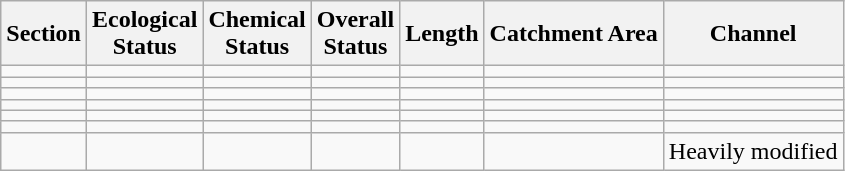<table class="wikitable">
<tr>
<th>Section</th>
<th>Ecological<br>Status</th>
<th>Chemical<br>Status</th>
<th>Overall<br>Status</th>
<th>Length</th>
<th>Catchment Area</th>
<th>Channel</th>
</tr>
<tr>
<td></td>
<td></td>
<td></td>
<td></td>
<td></td>
<td></td>
<td></td>
</tr>
<tr>
<td></td>
<td></td>
<td></td>
<td></td>
<td></td>
<td></td>
<td></td>
</tr>
<tr>
<td></td>
<td></td>
<td></td>
<td></td>
<td></td>
<td></td>
<td></td>
</tr>
<tr>
<td></td>
<td></td>
<td></td>
<td></td>
<td></td>
<td></td>
<td></td>
</tr>
<tr>
<td></td>
<td></td>
<td></td>
<td></td>
<td></td>
<td></td>
<td></td>
</tr>
<tr>
<td></td>
<td></td>
<td></td>
<td></td>
<td></td>
<td></td>
<td></td>
</tr>
<tr>
<td></td>
<td></td>
<td></td>
<td></td>
<td></td>
<td></td>
<td>Heavily modified</td>
</tr>
</table>
